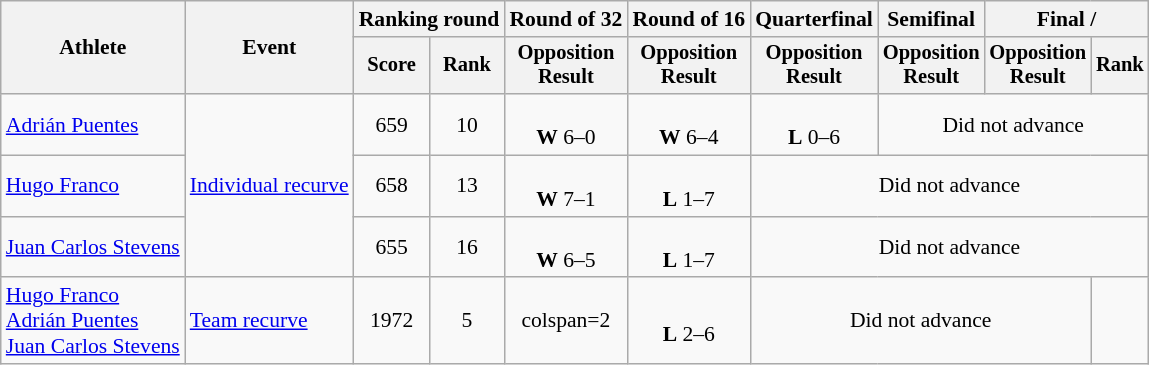<table class=wikitable style=font-size:90%;text-align:center>
<tr>
<th rowspan=2>Athlete</th>
<th rowspan=2>Event</th>
<th colspan=2>Ranking round</th>
<th>Round of 32</th>
<th>Round of 16</th>
<th>Quarterfinal</th>
<th>Semifinal</th>
<th colspan=2>Final / </th>
</tr>
<tr style=font-size:95%>
<th>Score</th>
<th>Rank</th>
<th>Opposition<br>Result</th>
<th>Opposition<br>Result</th>
<th>Opposition<br>Result</th>
<th>Opposition<br>Result</th>
<th>Opposition<br>Result</th>
<th>Rank</th>
</tr>
<tr>
<td align=left><a href='#'>Adrián Puentes</a></td>
<td align=left rowspan=3><a href='#'>Individual recurve</a></td>
<td>659</td>
<td>10</td>
<td><br><strong>W</strong> 6–0</td>
<td><br><strong>W</strong> 6–4</td>
<td><br><strong>L</strong> 0–6</td>
<td colspan=3>Did not advance</td>
</tr>
<tr align=center>
<td align=left><a href='#'>Hugo Franco</a></td>
<td>658</td>
<td>13</td>
<td><br><strong>W</strong> 7–1</td>
<td><br><strong>L</strong> 1–7</td>
<td colspan=4>Did not advance</td>
</tr>
<tr align=center>
<td align=left><a href='#'>Juan Carlos Stevens</a></td>
<td>655</td>
<td>16</td>
<td><br><strong>W</strong> 6–5</td>
<td><br><strong>L</strong> 1–7</td>
<td colspan=4>Did not advance</td>
</tr>
<tr align=center>
<td align=left><a href='#'>Hugo Franco</a><br><a href='#'>Adrián Puentes</a><br><a href='#'>Juan Carlos Stevens</a></td>
<td align=left><a href='#'>Team recurve</a></td>
<td>1972</td>
<td>5</td>
<td>colspan=2 </td>
<td><br><strong>L</strong> 2–6</td>
<td colspan=3>Did not advance</td>
</tr>
</table>
